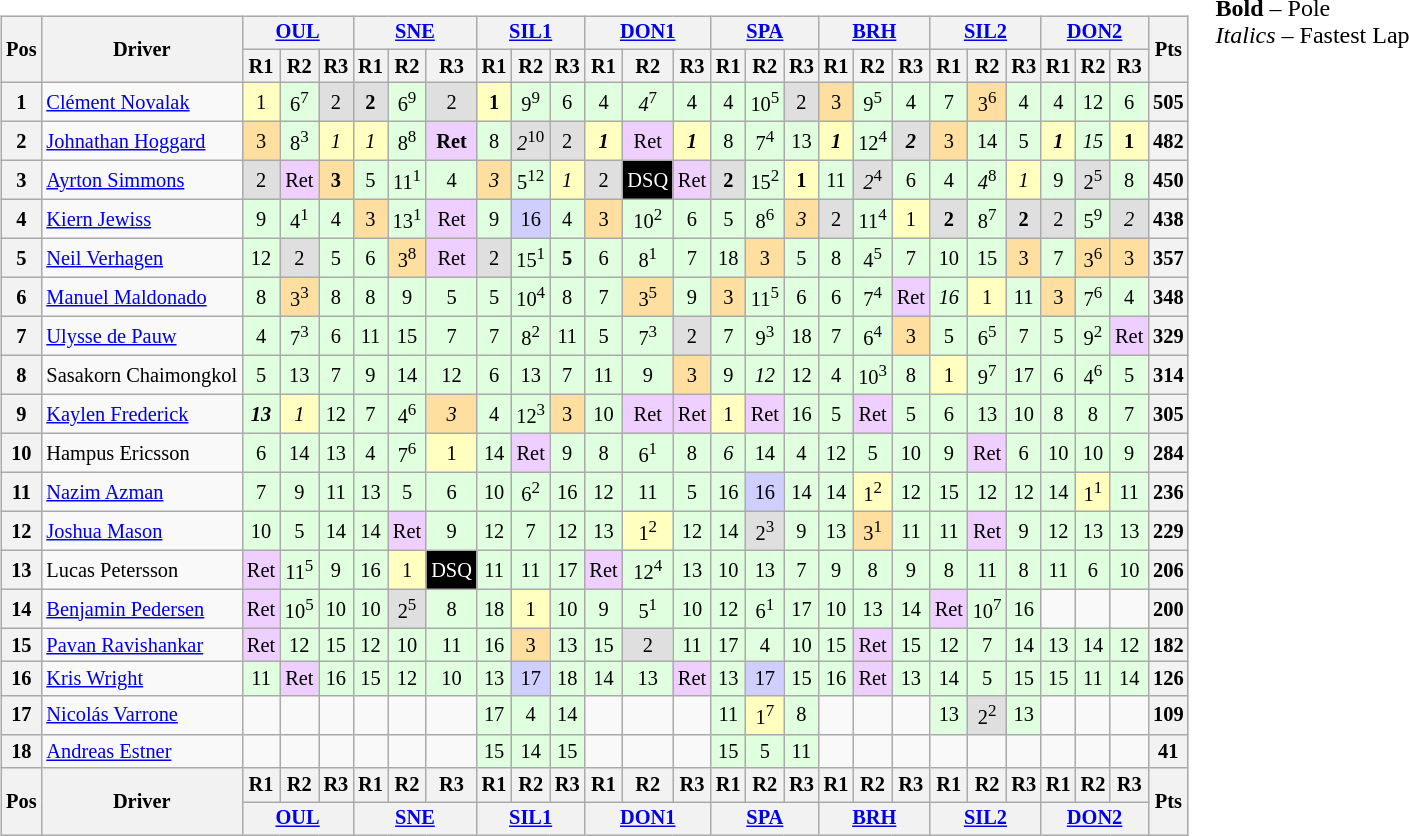<table>
<tr>
<td><br><table class="wikitable" style="font-size: 85%; text-align: center;">
<tr valign="top">
<th rowspan="2" valign="middle">Pos</th>
<th rowspan="2" valign="middle">Driver</th>
<th colspan="3"><a href='#'>OUL</a></th>
<th colspan="3"><a href='#'>SNE</a></th>
<th colspan="3"><a href='#'>SIL1</a></th>
<th colspan="3"><a href='#'>DON1</a></th>
<th colspan="3"><a href='#'>SPA</a></th>
<th colspan="3"><a href='#'>BRH</a></th>
<th colspan="3"><a href='#'>SIL2</a></th>
<th colspan="3"><a href='#'>DON2</a></th>
<th rowspan="2" valign="middle">Pts</th>
</tr>
<tr>
<th>R1</th>
<th>R2</th>
<th>R3</th>
<th>R1</th>
<th>R2</th>
<th>R3</th>
<th>R1</th>
<th>R2</th>
<th>R3</th>
<th>R1</th>
<th>R2</th>
<th>R3</th>
<th>R1</th>
<th>R2</th>
<th>R3</th>
<th>R1</th>
<th>R2</th>
<th>R3</th>
<th>R1</th>
<th>R2</th>
<th>R3</th>
<th>R1</th>
<th>R2</th>
<th>R3</th>
</tr>
<tr>
<th>1</th>
<td align=left> <a href='#'>Clément Novalak</a></td>
<td style="background:#ffffbf;">1</td>
<td style="background:#dfffdf;">6<sup>7</sup></td>
<td style="background:#dfdfdf;">2</td>
<td style="background:#dfdfdf;"><strong>2</strong></td>
<td style="background:#dfffdf;">6<sup>9</sup></td>
<td style="background:#dfdfdf;">2</td>
<td style="background:#ffffbf;"><strong>1</strong></td>
<td style="background:#dfffdf;">9<sup>9</sup></td>
<td style="background:#dfffdf;">6</td>
<td style="background:#dfffdf;">4</td>
<td style="background:#dfffdf;"><em>4</em><sup>7</sup></td>
<td style="background:#dfffdf;">4</td>
<td style="background:#dfffdf;">4</td>
<td style="background:#dfffdf;">10<sup>5</sup></td>
<td style="background:#dfdfdf;">2</td>
<td style="background:#ffdf9f;">3</td>
<td style="background:#dfffdf;">9<sup>5</sup></td>
<td style="background:#dfffdf;">4</td>
<td style="background:#dfffdf;">7</td>
<td style="background:#ffdf9f;">3<sup>6</sup></td>
<td style="background:#dfffdf;">4</td>
<td style="background:#dfffdf;">4</td>
<td style="background:#dfffdf;">12</td>
<td style="background:#dfffdf;">6</td>
<th>505</th>
</tr>
<tr>
<th>2</th>
<td align=left> <a href='#'>Johnathan Hoggard</a></td>
<td style="background:#ffdf9f;">3</td>
<td style="background:#dfffdf;">8<sup>3</sup></td>
<td style="background:#ffffbf;"><em>1</em></td>
<td style="background:#ffffbf;"><em>1</em></td>
<td style="background:#dfffdf;">8<sup>8</sup></td>
<td style="background:#efcfff;"><strong>Ret</strong></td>
<td style="background:#dfffdf;">8</td>
<td style="background:#dfdfdf;"><em>2</em><sup>10</sup></td>
<td style="background:#dfdfdf;">2</td>
<td style="background:#ffffbf;"><strong><em>1</em></strong></td>
<td style="background:#efcfff;">Ret</td>
<td style="background:#ffffbf;"><strong><em>1</em></strong></td>
<td style="background:#dfffdf;">8</td>
<td style="background:#dfffdf;">7<sup>4</sup></td>
<td style="background:#dfffdf;">13</td>
<td style="background:#ffffbf;"><strong><em>1</em></strong></td>
<td style="background:#dfffdf;">12<sup>4</sup></td>
<td style="background:#dfdfdf;"><strong><em>2</em></strong></td>
<td style="background:#ffdf9f;">3</td>
<td style="background:#dfffdf;">14</td>
<td style="background:#dfffdf;">5</td>
<td style="background:#ffffbf;"><strong><em>1</em></strong></td>
<td style="background:#dfffdf;"><em>15</em></td>
<td style="background:#ffffbf;"><strong>1</strong></td>
<th>482</th>
</tr>
<tr>
<th>3</th>
<td align=left> <a href='#'>Ayrton Simmons</a></td>
<td style="background:#dfdfdf;">2</td>
<td style="background:#efcfff;">Ret</td>
<td style="background:#ffdf9f;"><strong>3</strong></td>
<td style="background:#dfffdf;">5</td>
<td style="background:#dfffdf;">11<sup>1</sup></td>
<td style="background:#dfffdf;">4</td>
<td style="background:#ffdf9f;"><em>3</em></td>
<td style="background:#dfffdf;">5<sup>12</sup></td>
<td style="background:#ffffbf;"><em>1</em></td>
<td style="background:#dfdfdf;">2</td>
<td style="background-color:#000000;color:white">DSQ</td>
<td style="background:#efcfff;">Ret</td>
<td style="background:#dfdfdf;"><strong>2</strong></td>
<td style="background:#dfffdf;">15<sup>2</sup></td>
<td style="background:#ffffbf;"><strong>1</strong></td>
<td style="background:#dfffdf;">11</td>
<td style="background:#dfdfdf;"><em>2</em><sup>4</sup></td>
<td style="background:#dfffdf;">6</td>
<td style="background:#dfffdf;">4</td>
<td style="background:#dfffdf;"><em>4</em><sup>8</sup></td>
<td style="background:#ffffbf;"><em>1</em></td>
<td style="background:#dfffdf;">9</td>
<td style="background:#dfdfdf;">2<sup>5</sup></td>
<td style="background:#dfffdf;">8</td>
<th>450</th>
</tr>
<tr>
<th>4</th>
<td align=left> <a href='#'>Kiern Jewiss</a></td>
<td style="background:#dfffdf;">9</td>
<td style="background:#dfffdf;">4<sup>1</sup></td>
<td style="background:#dfffdf;">4</td>
<td style="background:#ffdf9f;">3</td>
<td style="background:#dfffdf;">13<sup>1</sup></td>
<td style="background:#efcfff;">Ret</td>
<td style="background:#dfffdf;">9</td>
<td style="background:#cfcfff;">16</td>
<td style="background:#dfffdf;">4</td>
<td style="background:#ffdf9f;">3</td>
<td style="background:#dfffdf;">10<sup>2</sup></td>
<td style="background:#dfffdf;">6</td>
<td style="background:#dfffdf;">5</td>
<td style="background:#dfffdf;">8<sup>6</sup></td>
<td style="background:#ffdf9f;"><em>3</em></td>
<td style="background:#dfdfdf;">2</td>
<td style="background:#dfffdf;">11<sup>4</sup></td>
<td style="background:#ffffbf;">1</td>
<td style="background:#dfdfdf;"><strong>2</strong></td>
<td style="background:#dfffdf;">8<sup>7</sup></td>
<td style="background:#dfdfdf;"><strong>2</strong></td>
<td style="background:#dfdfdf;">2</td>
<td style="background:#dfffdf;">5<sup>9</sup></td>
<td style="background:#dfdfdf;"><em>2</em></td>
<th>438</th>
</tr>
<tr>
<th>5</th>
<td align=left> <a href='#'>Neil Verhagen</a></td>
<td style="background:#dfffdf;">12</td>
<td style="background:#dfdfdf;">2</td>
<td style="background:#dfffdf;">5</td>
<td style="background:#dfffdf;">6</td>
<td style="background:#ffdf9f;">3<sup>8</sup></td>
<td style="background:#efcfff;">Ret</td>
<td style="background:#dfdfdf;">2</td>
<td style="background:#dfffdf;">15<sup>1</sup></td>
<td style="background:#dfffdf;"><strong>5</strong></td>
<td style="background:#dfffdf;">6</td>
<td style="background:#dfffdf;">8<sup>1</sup></td>
<td style="background:#dfffdf;">7</td>
<td style="background:#dfffdf;">18</td>
<td style="background:#ffdf9f;">3</td>
<td style="background:#dfffdf;">5</td>
<td style="background:#dfffdf;">8</td>
<td style="background:#dfffdf;">4<sup>5</sup></td>
<td style="background:#dfffdf;">7</td>
<td style="background:#dfffdf;">10</td>
<td style="background:#dfffdf;">15</td>
<td style="background:#ffdf9f;">3</td>
<td style="background:#dfffdf;">7</td>
<td style="background:#ffdf9f;">3<sup>6</sup></td>
<td style="background:#ffdf9f;">3</td>
<th>357</th>
</tr>
<tr>
<th>6</th>
<td align=left> <a href='#'>Manuel Maldonado</a></td>
<td style="background:#dfffdf;">8</td>
<td style="background:#ffdf9f;">3<sup>3</sup></td>
<td style="background:#dfffdf;">8</td>
<td style="background:#dfffdf;">8</td>
<td style="background:#dfffdf;">9</td>
<td style="background:#dfffdf;">5</td>
<td style="background:#dfffdf;">5</td>
<td style="background:#dfffdf;">10<sup>4</sup></td>
<td style="background:#dfffdf;">8</td>
<td style="background:#dfffdf;">7</td>
<td style="background:#ffdf9f;">3<sup>5</sup></td>
<td style="background:#dfffdf;">9</td>
<td style="background:#ffdf9f;">3</td>
<td style="background:#dfffdf;">11<sup>5</sup></td>
<td style="background:#dfffdf;">6</td>
<td style="background:#dfffdf;">6</td>
<td style="background:#dfffdf;">7<sup>4</sup></td>
<td style="background:#efcfff;">Ret</td>
<td style="background:#dfffdf;"><em>16</em></td>
<td style="background:#ffffbf;">1</td>
<td style="background:#dfffdf;">11</td>
<td style="background:#ffdf9f;">3</td>
<td style="background:#dfffdf;">7<sup>6</sup></td>
<td style="background:#dfffdf;">4</td>
<th>348</th>
</tr>
<tr>
<th>7</th>
<td align=left> <a href='#'>Ulysse de Pauw</a></td>
<td style="background:#dfffdf;">4</td>
<td style="background:#dfffdf;">7<sup>3</sup></td>
<td style="background:#dfffdf;">6</td>
<td style="background:#dfffdf;">11</td>
<td style="background:#dfffdf;">15</td>
<td style="background:#dfffdf;">7</td>
<td style="background:#dfffdf;">7</td>
<td style="background:#dfffdf;">8<sup>2</sup></td>
<td style="background:#dfffdf;">11</td>
<td style="background:#dfffdf;">5</td>
<td style="background:#dfffdf;">7<sup>3</sup></td>
<td style="background:#dfdfdf;">2</td>
<td style="background:#dfffdf;">7</td>
<td style="background:#dfffdf;">9<sup>3</sup></td>
<td style="background:#dfffdf;">18</td>
<td style="background:#dfffdf;">7</td>
<td style="background:#dfffdf;">6<sup>4</sup></td>
<td style="background:#ffdf9f;">3</td>
<td style="background:#dfffdf;">5</td>
<td style="background:#dfffdf;">6<sup>5</sup></td>
<td style="background:#dfffdf;">7</td>
<td style="background:#dfffdf;">5</td>
<td style="background:#dfffdf;">9<sup>2</sup></td>
<td style="background:#efcfff;">Ret</td>
<th>329</th>
</tr>
<tr>
<th>8</th>
<td align=left nowrap> Sasakorn Chaimongkol</td>
<td style="background:#dfffdf;">5</td>
<td style="background:#dfffdf;">13</td>
<td style="background:#dfffdf;">7</td>
<td style="background:#dfffdf;">9</td>
<td style="background:#dfffdf;">14</td>
<td style="background:#dfffdf;">12</td>
<td style="background:#dfffdf;">6</td>
<td style="background:#dfffdf;">13</td>
<td style="background:#dfffdf;">7</td>
<td style="background:#dfffdf;">11</td>
<td style="background:#dfffdf;">9</td>
<td style="background:#ffdf9f;">3</td>
<td style="background:#dfffdf;">9</td>
<td style="background:#dfffdf;"><em>12</em></td>
<td style="background:#dfffdf;">12</td>
<td style="background:#dfffdf;">4</td>
<td style="background:#dfffdf;">10<sup>3</sup></td>
<td style="background:#dfffdf;">8</td>
<td style="background:#ffffbf;">1</td>
<td style="background:#dfffdf;">9<sup>7</sup></td>
<td style="background:#dfffdf;">17</td>
<td style="background:#dfffdf;">6</td>
<td style="background:#dfffdf;">4<sup>6</sup></td>
<td style="background:#dfffdf;">5</td>
<th>314</th>
</tr>
<tr>
<th>9</th>
<td align=left> <a href='#'>Kaylen Frederick</a></td>
<td style="background:#dfffdf;"><strong><em>13</em></strong></td>
<td style="background:#ffffbf;"><em>1</em></td>
<td style="background:#dfffdf;">12</td>
<td style="background:#dfffdf;">7</td>
<td style="background:#dfffdf;">4<sup>6</sup></td>
<td style="background:#ffdf9f;"><em>3</em></td>
<td style="background:#dfffdf;">4</td>
<td style="background:#dfffdf;">12<sup>3</sup></td>
<td style="background:#ffdf9f;">3</td>
<td style="background:#dfffdf;">10</td>
<td style="background:#efcfff;">Ret</td>
<td style="background:#efcfff;">Ret</td>
<td style="background:#ffffbf;">1</td>
<td style="background:#efcfff;">Ret</td>
<td style="background:#dfffdf;">16</td>
<td style="background:#dfffdf;">5</td>
<td style="background:#efcfff;">Ret</td>
<td style="background:#dfffdf;">5</td>
<td style="background:#dfffdf;">6</td>
<td style="background:#dfffdf;">13</td>
<td style="background:#dfffdf;">10</td>
<td style="background:#dfffdf;">8</td>
<td style="background:#dfffdf;">8</td>
<td style="background:#dfffdf;">7</td>
<th>305</th>
</tr>
<tr>
<th>10</th>
<td align=left> Hampus Ericsson</td>
<td style="background:#dfffdf;">6</td>
<td style="background:#dfffdf;">14</td>
<td style="background:#dfffdf;">13</td>
<td style="background:#dfffdf;">4</td>
<td style="background:#dfffdf;">7<sup>6</sup></td>
<td style="background:#ffffbf;">1</td>
<td style="background:#dfffdf;">14</td>
<td style="background:#efcfff;">Ret</td>
<td style="background:#dfffdf;">9</td>
<td style="background:#dfffdf;">8</td>
<td style="background:#dfffdf;">6<sup>1</sup></td>
<td style="background:#dfffdf;">8</td>
<td style="background:#dfffdf;"><em>6</em></td>
<td style="background:#dfffdf;">14</td>
<td style="background:#dfffdf;">4</td>
<td style="background:#dfffdf;">12</td>
<td style="background:#dfffdf;">5</td>
<td style="background:#dfffdf;">10</td>
<td style="background:#dfffdf;">9</td>
<td style="background:#efcfff;">Ret</td>
<td style="background:#dfffdf;">6</td>
<td style="background:#dfffdf;">10</td>
<td style="background:#dfffdf;">10</td>
<td style="background:#dfffdf;">9</td>
<th>284</th>
</tr>
<tr>
<th>11</th>
<td align=left> <a href='#'>Nazim Azman</a></td>
<td style="background:#dfffdf;">7</td>
<td style="background:#dfffdf;">9</td>
<td style="background:#dfffdf;">11</td>
<td style="background:#dfffdf;">13</td>
<td style="background:#dfffdf;">5</td>
<td style="background:#dfffdf;">6</td>
<td style="background:#dfffdf;">10</td>
<td style="background:#dfffdf;">6<sup>2</sup></td>
<td style="background:#dfffdf;">16</td>
<td style="background:#dfffdf;">12</td>
<td style="background:#dfffdf;">11</td>
<td style="background:#dfffdf;">5</td>
<td style="background:#dfffdf;">16</td>
<td style="background:#cfcfff;">16</td>
<td style="background:#dfffdf;">14</td>
<td style="background:#dfffdf;">14</td>
<td style="background:#ffffbf;">1<sup>2</sup></td>
<td style="background:#dfffdf;">12</td>
<td style="background:#dfffdf;">15</td>
<td style="background:#dfffdf;">12</td>
<td style="background:#dfffdf;">12</td>
<td style="background:#dfffdf;">14</td>
<td style="background:#ffffbf;">1<sup>1</sup></td>
<td style="background:#dfffdf;">11</td>
<th>236</th>
</tr>
<tr>
<th>12</th>
<td align=left> <a href='#'>Joshua Mason</a></td>
<td style="background:#dfffdf;">10</td>
<td style="background:#dfffdf;">5</td>
<td style="background:#dfffdf;">14</td>
<td style="background:#dfffdf;">14</td>
<td style="background:#efcfff;">Ret</td>
<td style="background:#dfffdf;">9</td>
<td style="background:#dfffdf;">12</td>
<td style="background:#dfffdf;">7</td>
<td style="background:#dfffdf;">12</td>
<td style="background:#dfffdf;">13</td>
<td style="background:#ffffbf;">1<sup>2</sup></td>
<td style="background:#dfffdf;">12</td>
<td style="background:#dfffdf;">14</td>
<td style="background:#dfdfdf;">2<sup>3</sup></td>
<td style="background:#dfffdf;">9</td>
<td style="background:#dfffdf;">13</td>
<td style="background:#ffdf9f;">3<sup>1</sup></td>
<td style="background:#dfffdf;">11</td>
<td style="background:#dfffdf;">11</td>
<td style="background:#efcfff;">Ret</td>
<td style="background:#dfffdf;">9</td>
<td style="background:#dfffdf;">12</td>
<td style="background:#dfffdf;">13</td>
<td style="background:#dfffdf;">13</td>
<th>229</th>
</tr>
<tr>
<th>13</th>
<td align=left> Lucas Petersson</td>
<td style="background:#efcfff;">Ret</td>
<td style="background:#dfffdf;">11<sup>5</sup></td>
<td style="background:#dfffdf;">9</td>
<td style="background:#dfffdf;">16</td>
<td style="background:#ffffbf;">1</td>
<td style="background-color:#000000;color:white">DSQ</td>
<td style="background:#dfffdf;">11</td>
<td style="background:#dfffdf;">11</td>
<td style="background:#dfffdf;">17</td>
<td style="background:#efcfff;">Ret</td>
<td style="background:#dfffdf;">12<sup>4</sup></td>
<td style="background:#dfffdf;">13</td>
<td style="background:#dfffdf;">10</td>
<td style="background:#dfffdf;">13</td>
<td style="background:#dfffdf;">7</td>
<td style="background:#dfffdf;">9</td>
<td style="background:#dfffdf;">8</td>
<td style="background:#dfffdf;">9</td>
<td style="background:#dfffdf;">8</td>
<td style="background:#dfffdf;">11</td>
<td style="background:#dfffdf;">8</td>
<td style="background:#dfffdf;">11</td>
<td style="background:#dfffdf;">6</td>
<td style="background:#dfffdf;">10</td>
<th>206</th>
</tr>
<tr>
<th>14</th>
<td align=left> <a href='#'>Benjamin Pedersen</a></td>
<td style="background:#efcfff;">Ret</td>
<td style="background:#dfffdf;">10<sup>5</sup></td>
<td style="background:#dfffdf;">10</td>
<td style="background:#dfffdf;">10</td>
<td style="background:#dfdfdf;">2<sup>5</sup></td>
<td style="background:#dfffdf;">8</td>
<td style="background:#dfffdf;">18</td>
<td style="background:#ffffbf;">1</td>
<td style="background:#dfffdf;">10</td>
<td style="background:#dfffdf;">9</td>
<td style="background:#dfffdf;">5<sup>1</sup></td>
<td style="background:#dfffdf;">10</td>
<td style="background:#dfffdf;">12</td>
<td style="background:#dfffdf;">6<sup>1</sup></td>
<td style="background:#dfffdf;">17</td>
<td style="background:#dfffdf;">10</td>
<td style="background:#dfffdf;">13</td>
<td style="background:#dfffdf;">14</td>
<td style="background:#efcfff;">Ret</td>
<td style="background:#dfffdf;">10<sup>7</sup></td>
<td style="background:#dfffdf;">16</td>
<td></td>
<td></td>
<td></td>
<th>200</th>
</tr>
<tr>
<th>15</th>
<td align=left> <a href='#'>Pavan Ravishankar</a></td>
<td style="background:#efcfff;">Ret</td>
<td style="background:#dfffdf;">12</td>
<td style="background:#dfffdf;">15</td>
<td style="background:#dfffdf;">12</td>
<td style="background:#dfffdf;">10</td>
<td style="background:#dfffdf;">11</td>
<td style="background:#dfffdf;">16</td>
<td style="background:#ffdf9f;">3</td>
<td style="background:#dfffdf;">13</td>
<td style="background:#dfffdf;">15</td>
<td style="background:#dfdfdf;">2</td>
<td style="background:#dfffdf;">11</td>
<td style="background:#dfffdf;">17</td>
<td style="background:#dfffdf;">4</td>
<td style="background:#dfffdf;">10</td>
<td style="background:#dfffdf;">15</td>
<td style="background:#efcfff;">Ret</td>
<td style="background:#dfffdf;">15</td>
<td style="background:#dfffdf;">12</td>
<td style="background:#dfffdf;">7</td>
<td style="background:#dfffdf;">14</td>
<td style="background:#dfffdf;">13</td>
<td style="background:#dfffdf;">14</td>
<td style="background:#dfffdf;">12</td>
<th>182</th>
</tr>
<tr>
<th>16</th>
<td align=left> <a href='#'>Kris Wright</a></td>
<td style="background:#dfffdf;">11</td>
<td style="background:#efcfff;">Ret</td>
<td style="background:#dfffdf;">16</td>
<td style="background:#dfffdf;">15</td>
<td style="background:#dfffdf;">12</td>
<td style="background:#dfffdf;">10</td>
<td style="background:#dfffdf;">13</td>
<td style="background:#cfcfff;">17</td>
<td style="background:#dfffdf;">18</td>
<td style="background:#dfffdf;">14</td>
<td style="background:#dfffdf;">13</td>
<td style="background:#efcfff;">Ret</td>
<td style="background:#dfffdf;">13</td>
<td style="background:#cfcfff;">17</td>
<td style="background:#dfffdf;">15</td>
<td style="background:#dfffdf;">16</td>
<td style="background:#efcfff;">Ret</td>
<td style="background:#dfffdf;">13</td>
<td style="background:#dfffdf;">14</td>
<td style="background:#dfffdf;">5</td>
<td style="background:#dfffdf;">15</td>
<td style="background:#dfffdf;">15</td>
<td style="background:#dfffdf;">11</td>
<td style="background:#dfffdf;">14</td>
<th>126</th>
</tr>
<tr>
<th>17</th>
<td align=left> <a href='#'>Nicolás Varrone</a></td>
<td></td>
<td></td>
<td></td>
<td></td>
<td></td>
<td></td>
<td style="background:#dfffdf;">17</td>
<td style="background:#dfffdf;">4</td>
<td style="background:#dfffdf;">14</td>
<td></td>
<td></td>
<td></td>
<td style="background:#dfffdf;">11</td>
<td style="background:#ffffbf;">1<sup>7</sup></td>
<td style="background:#dfffdf;">8</td>
<td></td>
<td></td>
<td></td>
<td style="background:#dfffdf;">13</td>
<td style="background:#dfdfdf;">2<sup>2</sup></td>
<td style="background:#dfffdf;">13</td>
<td></td>
<td></td>
<td></td>
<th>109</th>
</tr>
<tr>
<th>18</th>
<td align=left> <a href='#'>Andreas Estner</a></td>
<td></td>
<td></td>
<td></td>
<td></td>
<td></td>
<td></td>
<td style="background:#dfffdf;">15</td>
<td style="background:#dfffdf;">14</td>
<td style="background:#dfffdf;">15</td>
<td></td>
<td></td>
<td></td>
<td style="background:#dfffdf;">15</td>
<td style="background:#dfffdf;">5</td>
<td style="background:#dfffdf;">11</td>
<td></td>
<td></td>
<td></td>
<td></td>
<td></td>
<td></td>
<td></td>
<td></td>
<td></td>
<th>41</th>
</tr>
<tr>
<th rowspan="2">Pos</th>
<th rowspan="2">Driver</th>
<th>R1</th>
<th>R2</th>
<th>R3</th>
<th>R1</th>
<th>R2</th>
<th>R3</th>
<th>R1</th>
<th>R2</th>
<th>R3</th>
<th>R1</th>
<th>R2</th>
<th>R3</th>
<th>R1</th>
<th>R2</th>
<th>R3</th>
<th>R1</th>
<th>R2</th>
<th>R3</th>
<th>R1</th>
<th>R2</th>
<th>R3</th>
<th>R1</th>
<th>R2</th>
<th>R3</th>
<th rowspan="2">Pts</th>
</tr>
<tr>
<th colspan="3"><a href='#'>OUL</a></th>
<th colspan="3"><a href='#'>SNE</a></th>
<th colspan="3"><a href='#'>SIL1</a></th>
<th colspan="3"><a href='#'>DON1</a></th>
<th colspan="3"><a href='#'>SPA</a></th>
<th colspan="3"><a href='#'>BRH</a></th>
<th colspan="3"><a href='#'>SIL2</a></th>
<th colspan="3"><a href='#'>DON2</a></th>
</tr>
</table>
</td>
<td valign="top"><br><span><strong>Bold</strong> – Pole<br>
<em>Italics</em> – Fastest Lap</span></td>
</tr>
</table>
